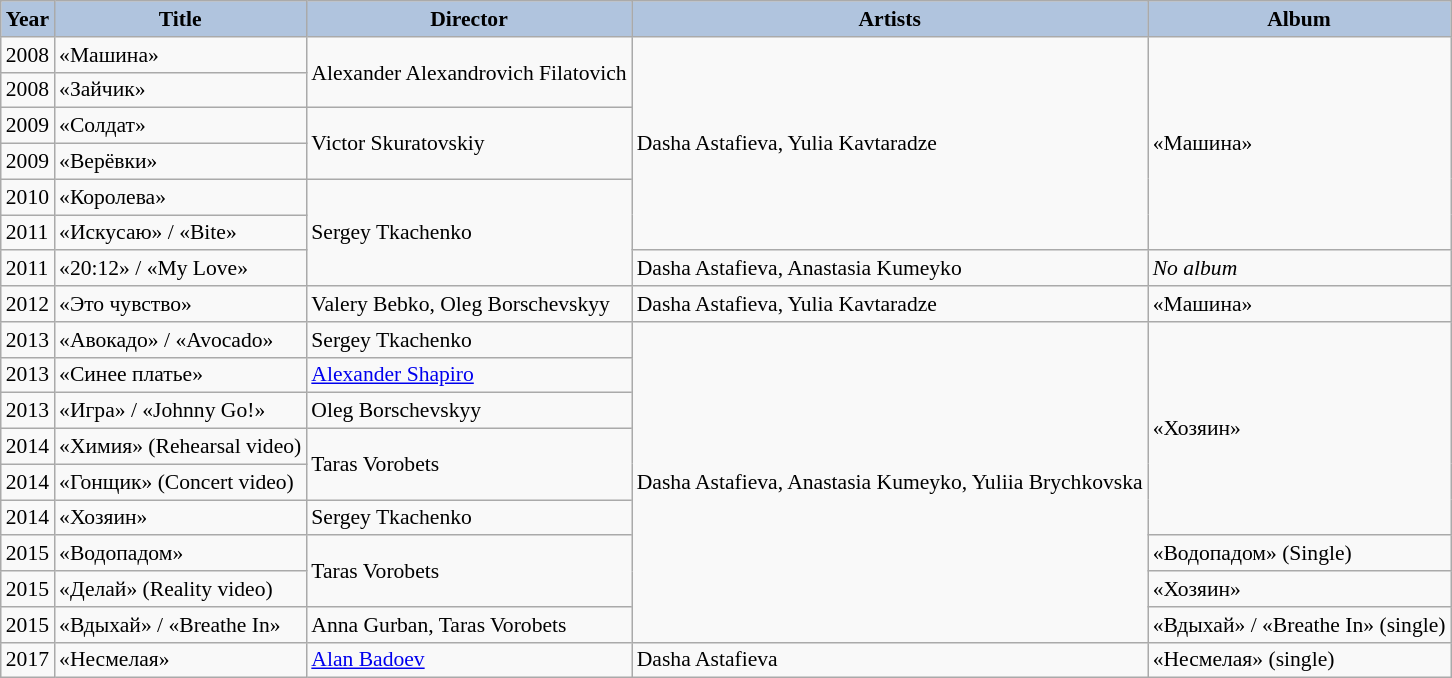<table class="wikitable" style="font-size:90%;">
<tr>
<th style="background:#B0C4DE;">Year</th>
<th style="background:#B0C4DE;">Title</th>
<th style="background:#B0C4DE;">Director</th>
<th style="background:#B0C4DE;">Artists</th>
<th style="background:#B0C4DE;">Album</th>
</tr>
<tr ---->
<td>2008</td>
<td>«Машина»</td>
<td rowspan="2">Alexander Alexandrovich Filatovich</td>
<td rowspan="6">Dasha Astafieva, Yulia Kavtaradze</td>
<td rowspan="6">«Машина»</td>
</tr>
<tr ---->
<td>2008</td>
<td>«Зайчик»</td>
</tr>
<tr ---->
<td>2009</td>
<td>«Солдат»</td>
<td rowspan="2">Victor Skuratovskiy</td>
</tr>
<tr ---->
<td>2009</td>
<td>«Верёвки»</td>
</tr>
<tr ---->
<td>2010</td>
<td>«Королева»</td>
<td rowspan="3">Sergey Tkachenko</td>
</tr>
<tr ---->
<td>2011</td>
<td>«Искусаю» / «Bite»</td>
</tr>
<tr ---->
<td>2011</td>
<td>«20:12» / «My Love»</td>
<td>Dasha Astafieva, Anastasia Kumeyko</td>
<td><em>No album</em></td>
</tr>
<tr ---->
<td>2012</td>
<td>«Это чувство»</td>
<td>Valery Bebko, Oleg Borschevskyy</td>
<td>Dasha Astafieva, Yulia Kavtaradze</td>
<td>«Машина»</td>
</tr>
<tr ---->
<td>2013</td>
<td>«Авокадо» / «Avocado»</td>
<td>Sergey Tkachenko</td>
<td rowspan="9">Dasha Astafieva, Anastasia Kumeyko, Yuliia Brychkovska</td>
<td rowspan="6">«Хозяин»</td>
</tr>
<tr ---->
<td>2013</td>
<td>«Синее платье»</td>
<td><a href='#'>Alexander Shapiro</a></td>
</tr>
<tr ---->
<td>2013</td>
<td>«Игра» / «Johnny Go!»</td>
<td>Oleg Borschevskyy</td>
</tr>
<tr ---->
<td>2014</td>
<td>«Химия» (Rehearsal video)</td>
<td rowspan="2">Taras Vorobets</td>
</tr>
<tr ---->
<td>2014</td>
<td>«Гонщик» (Concert video)</td>
</tr>
<tr ---->
<td>2014</td>
<td>«Хозяин»</td>
<td>Sergey Tkachenko</td>
</tr>
<tr>
<td>2015</td>
<td>«Водопадом»</td>
<td rowspan="2">Taras Vorobets</td>
<td>«Водопадом» (Single)</td>
</tr>
<tr>
<td>2015</td>
<td>«Делай» (Reality video)</td>
<td>«Хозяин»</td>
</tr>
<tr>
<td>2015</td>
<td>«Вдыхай» / «Breathe In»</td>
<td>Anna Gurban, Taras Vorobets</td>
<td>«Вдыхай» / «Breathe In» (single)</td>
</tr>
<tr>
<td>2017</td>
<td>«Несмелая»</td>
<td><a href='#'>Alan Badoev</a></td>
<td>Dasha Astafieva</td>
<td>«Несмелая» (single)</td>
</tr>
</table>
